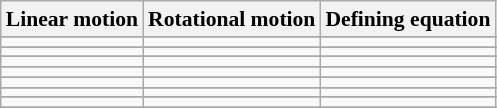<table class="wikitable unsortable" style="text-align:center; font-size:90%;">
<tr>
<th class="unsortable">Linear motion</th>
<th class="unsortable">Rotational motion</th>
<th class="unsortable">Defining equation</th>
</tr>
<tr>
</tr>
<tr>
<td></td>
<td></td>
<td></td>
</tr>
<tr>
</tr>
<tr>
<td></td>
<td></td>
<td></td>
</tr>
<tr>
</tr>
<tr>
<td></td>
<td></td>
<td></td>
</tr>
<tr>
</tr>
<tr>
<td></td>
<td></td>
<td></td>
</tr>
<tr>
</tr>
<tr>
<td></td>
<td></td>
<td></td>
</tr>
<tr>
</tr>
<tr>
<td></td>
<td></td>
<td></td>
</tr>
<tr>
</tr>
<tr>
<td></td>
<td></td>
<td></td>
</tr>
<tr>
</tr>
</table>
